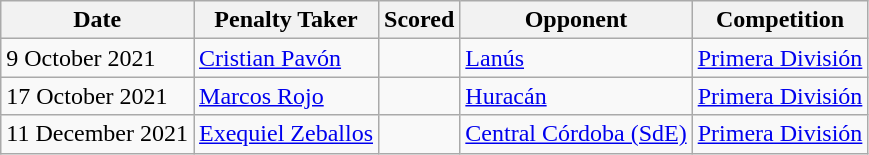<table class="wikitable">
<tr>
<th>Date</th>
<th>Penalty Taker</th>
<th>Scored</th>
<th>Opponent</th>
<th>Competition</th>
</tr>
<tr>
<td>9 October 2021</td>
<td><a href='#'>Cristian Pavón</a></td>
<td></td>
<td><a href='#'>Lanús</a></td>
<td><a href='#'>Primera División</a></td>
</tr>
<tr>
<td>17 October 2021</td>
<td><a href='#'>Marcos Rojo</a></td>
<td></td>
<td><a href='#'>Huracán</a></td>
<td><a href='#'>Primera División</a></td>
</tr>
<tr>
<td>11 December 2021</td>
<td><a href='#'>Exequiel Zeballos</a></td>
<td></td>
<td><a href='#'>Central Córdoba (SdE)</a></td>
<td><a href='#'>Primera División</a></td>
</tr>
</table>
